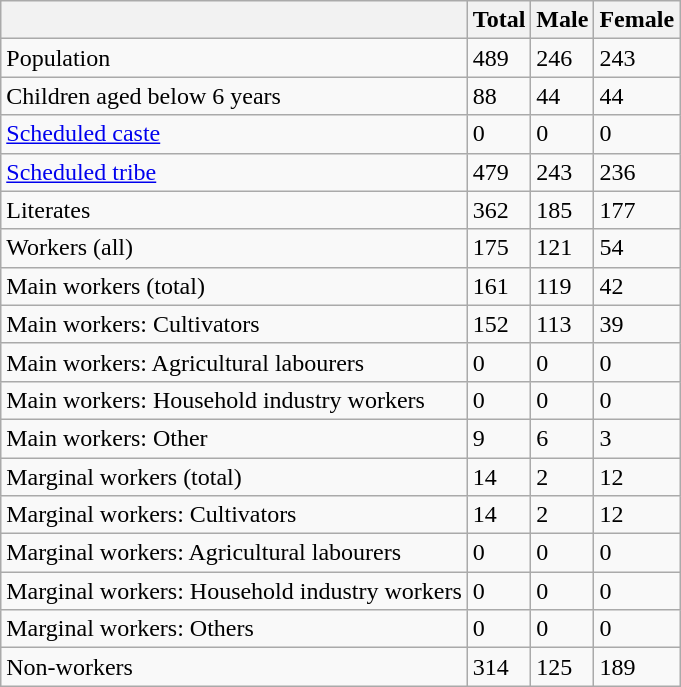<table class="wikitable sortable">
<tr>
<th></th>
<th>Total</th>
<th>Male</th>
<th>Female</th>
</tr>
<tr>
<td>Population</td>
<td>489</td>
<td>246</td>
<td>243</td>
</tr>
<tr>
<td>Children aged below 6 years</td>
<td>88</td>
<td>44</td>
<td>44</td>
</tr>
<tr>
<td><a href='#'>Scheduled caste</a></td>
<td>0</td>
<td>0</td>
<td>0</td>
</tr>
<tr>
<td><a href='#'>Scheduled tribe</a></td>
<td>479</td>
<td>243</td>
<td>236</td>
</tr>
<tr>
<td>Literates</td>
<td>362</td>
<td>185</td>
<td>177</td>
</tr>
<tr>
<td>Workers (all)</td>
<td>175</td>
<td>121</td>
<td>54</td>
</tr>
<tr>
<td>Main workers (total)</td>
<td>161</td>
<td>119</td>
<td>42</td>
</tr>
<tr>
<td>Main workers: Cultivators</td>
<td>152</td>
<td>113</td>
<td>39</td>
</tr>
<tr>
<td>Main workers: Agricultural labourers</td>
<td>0</td>
<td>0</td>
<td>0</td>
</tr>
<tr>
<td>Main workers: Household industry workers</td>
<td>0</td>
<td>0</td>
<td>0</td>
</tr>
<tr>
<td>Main workers: Other</td>
<td>9</td>
<td>6</td>
<td>3</td>
</tr>
<tr>
<td>Marginal workers (total)</td>
<td>14</td>
<td>2</td>
<td>12</td>
</tr>
<tr>
<td>Marginal workers: Cultivators</td>
<td>14</td>
<td>2</td>
<td>12</td>
</tr>
<tr>
<td>Marginal workers: Agricultural labourers</td>
<td>0</td>
<td>0</td>
<td>0</td>
</tr>
<tr>
<td>Marginal workers: Household industry workers</td>
<td>0</td>
<td>0</td>
<td>0</td>
</tr>
<tr>
<td>Marginal workers: Others</td>
<td>0</td>
<td>0</td>
<td>0</td>
</tr>
<tr>
<td>Non-workers</td>
<td>314</td>
<td>125</td>
<td>189</td>
</tr>
</table>
